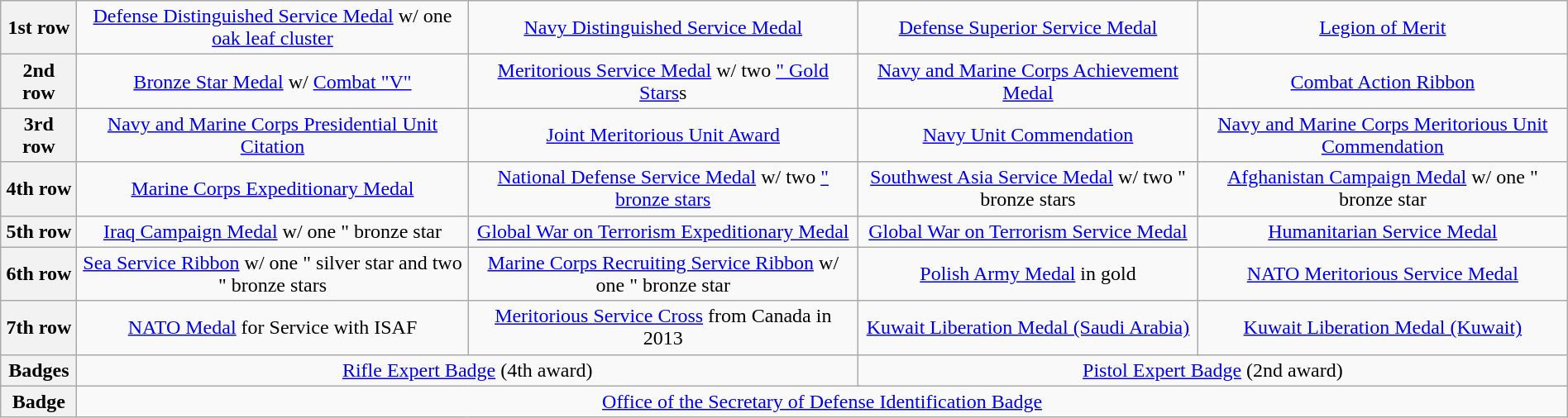<table class="wikitable" style="margin:1em auto; text-align:center;">
<tr>
<th>1st row</th>
<td colspan="3"><a href='#'>Defense Distinguished Service Medal</a> w/ one <a href='#'>oak leaf cluster</a></td>
<td colspan="3"><a href='#'>Navy Distinguished Service Medal</a></td>
<td colspan="3"><a href='#'>Defense Superior Service Medal</a></td>
<td colspan="3"><a href='#'>Legion of Merit</a></td>
</tr>
<tr>
<th>2nd row</th>
<td colspan="3"><a href='#'>Bronze Star Medal</a> w/ <a href='#'>Combat "V"</a></td>
<td colspan="3"><a href='#'>Meritorious Service Medal</a> w/ two <a href='#'>" Gold Stars</a>s</td>
<td colspan="3"><a href='#'>Navy and Marine Corps Achievement Medal</a></td>
<td colspan="3"><a href='#'>Combat Action Ribbon</a></td>
</tr>
<tr>
<th>3rd row</th>
<td colspan="3"><a href='#'>Navy and Marine Corps Presidential Unit Citation</a></td>
<td colspan="3"><a href='#'>Joint Meritorious Unit Award</a></td>
<td colspan="3"><a href='#'>Navy Unit Commendation</a></td>
<td colspan="3"><a href='#'>Navy and Marine Corps Meritorious Unit Commendation</a></td>
</tr>
<tr>
<th>4th row</th>
<td colspan="3"><a href='#'>Marine Corps Expeditionary Medal</a></td>
<td colspan="3"><a href='#'>National Defense Service Medal</a> w/ two <a href='#'>" bronze stars</a></td>
<td colspan="3"><a href='#'>Southwest Asia Service Medal</a> w/ two " bronze stars</td>
<td colspan="3"><a href='#'>Afghanistan Campaign Medal</a> w/ one " bronze star</td>
</tr>
<tr>
<th>5th row</th>
<td colspan="3"><a href='#'>Iraq Campaign Medal</a> w/ one " bronze star</td>
<td colspan="3"><a href='#'>Global War on Terrorism Expeditionary Medal</a></td>
<td colspan="3"><a href='#'>Global War on Terrorism Service Medal</a></td>
<td colspan="3"><a href='#'>Humanitarian Service Medal</a></td>
</tr>
<tr>
<th>6th row</th>
<td colspan="3"><a href='#'>Sea Service Ribbon</a> w/ one " silver star and two " bronze stars</td>
<td colspan="3"><a href='#'>Marine Corps Recruiting Service Ribbon</a> w/ one " bronze star</td>
<td colspan="3"><a href='#'>Polish Army Medal</a> in gold</td>
<td colspan="3"><a href='#'>NATO Meritorious Service Medal</a></td>
</tr>
<tr>
<th>7th row</th>
<td colspan="3"><a href='#'>NATO Medal</a> for Service with ISAF</td>
<td colspan="3"><a href='#'>Meritorious Service Cross</a> from Canada in 2013 </td>
<td colspan="3"><a href='#'>Kuwait Liberation Medal (Saudi Arabia)</a></td>
<td colspan="3"><a href='#'>Kuwait Liberation Medal (Kuwait)</a></td>
</tr>
<tr>
<th>Badges</th>
<td colspan="6"><a href='#'>Rifle Expert Badge</a> (4th award)</td>
<td colspan="6"><a href='#'>Pistol Expert Badge</a> (2nd award)</td>
</tr>
<tr>
<th>Badge</th>
<td colspan="12"><a href='#'>Office of the Secretary of Defense Identification Badge</a></td>
</tr>
</table>
